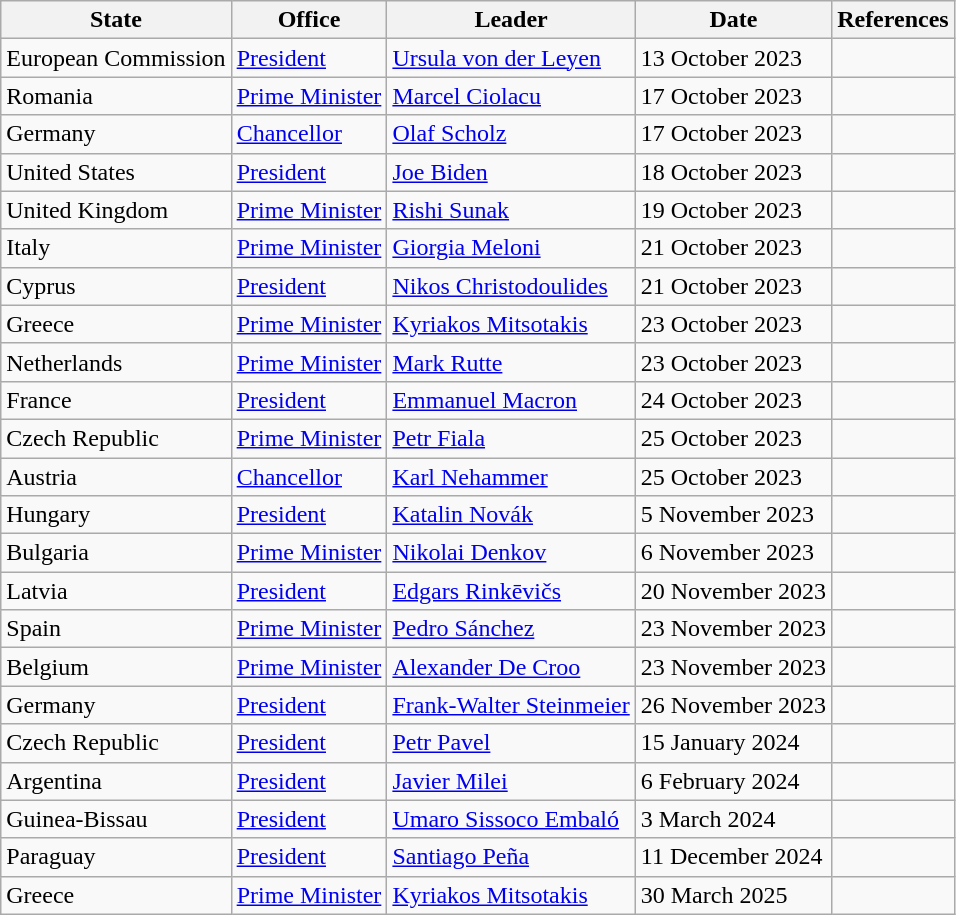<table class="wikitable sortable">
<tr>
<th>State</th>
<th>Office</th>
<th>Leader</th>
<th>Date</th>
<th>References</th>
</tr>
<tr>
<td> European Commission</td>
<td><a href='#'>President</a></td>
<td><a href='#'>Ursula von der Leyen</a></td>
<td>13 October 2023</td>
<td></td>
</tr>
<tr>
<td> Romania</td>
<td><a href='#'>Prime Minister</a></td>
<td><a href='#'>Marcel Ciolacu</a></td>
<td>17 October 2023</td>
<td></td>
</tr>
<tr>
<td> Germany</td>
<td><a href='#'>Chancellor</a></td>
<td><a href='#'>Olaf Scholz</a></td>
<td>17 October 2023</td>
<td></td>
</tr>
<tr>
<td> United States</td>
<td><a href='#'>President</a></td>
<td><a href='#'>Joe Biden</a></td>
<td>18 October 2023</td>
<td></td>
</tr>
<tr>
<td> United Kingdom</td>
<td><a href='#'>Prime Minister</a></td>
<td><a href='#'>Rishi Sunak</a></td>
<td>19 October 2023</td>
<td></td>
</tr>
<tr>
<td> Italy</td>
<td><a href='#'>Prime Minister</a></td>
<td><a href='#'>Giorgia Meloni</a></td>
<td>21 October 2023</td>
<td></td>
</tr>
<tr>
<td> Cyprus</td>
<td><a href='#'>President</a></td>
<td><a href='#'>Nikos Christodoulides</a></td>
<td>21 October 2023</td>
<td></td>
</tr>
<tr>
<td> Greece</td>
<td><a href='#'>Prime Minister</a></td>
<td><a href='#'>Kyriakos Mitsotakis</a></td>
<td>23 October 2023</td>
<td></td>
</tr>
<tr>
<td> Netherlands</td>
<td><a href='#'>Prime Minister</a></td>
<td><a href='#'>Mark Rutte</a></td>
<td>23 October 2023</td>
<td></td>
</tr>
<tr>
<td> France</td>
<td><a href='#'>President</a></td>
<td><a href='#'>Emmanuel Macron</a></td>
<td>24 October 2023</td>
<td></td>
</tr>
<tr>
<td> Czech Republic</td>
<td><a href='#'>Prime Minister</a></td>
<td><a href='#'>Petr Fiala</a></td>
<td>25 October 2023</td>
<td></td>
</tr>
<tr>
<td> Austria</td>
<td><a href='#'>Chancellor</a></td>
<td><a href='#'>Karl Nehammer</a></td>
<td>25 October 2023</td>
<td></td>
</tr>
<tr>
<td> Hungary</td>
<td><a href='#'>President</a></td>
<td><a href='#'>Katalin Novák</a></td>
<td>5 November 2023</td>
<td></td>
</tr>
<tr>
<td> Bulgaria</td>
<td><a href='#'>Prime Minister</a></td>
<td><a href='#'>Nikolai Denkov</a></td>
<td>6 November 2023</td>
<td></td>
</tr>
<tr>
<td> Latvia</td>
<td><a href='#'>President</a></td>
<td><a href='#'>Edgars Rinkēvičs</a></td>
<td>20 November 2023</td>
<td></td>
</tr>
<tr>
<td> Spain</td>
<td><a href='#'>Prime Minister</a></td>
<td><a href='#'>Pedro Sánchez</a></td>
<td>23 November 2023</td>
<td></td>
</tr>
<tr>
<td> Belgium</td>
<td><a href='#'>Prime Minister</a></td>
<td><a href='#'>Alexander De Croo</a></td>
<td>23 November 2023</td>
<td></td>
</tr>
<tr>
<td> Germany</td>
<td><a href='#'>President</a></td>
<td><a href='#'>Frank-Walter Steinmeier</a></td>
<td>26 November 2023</td>
<td></td>
</tr>
<tr>
<td> Czech Republic</td>
<td><a href='#'>President</a></td>
<td><a href='#'>Petr Pavel</a></td>
<td>15 January 2024</td>
<td></td>
</tr>
<tr>
<td> Argentina</td>
<td><a href='#'>President</a></td>
<td><a href='#'>Javier Milei</a></td>
<td>6 February 2024</td>
<td></td>
</tr>
<tr>
<td> Guinea-Bissau</td>
<td><a href='#'>President</a></td>
<td><a href='#'>Umaro Sissoco Embaló</a></td>
<td>3 March 2024</td>
<td></td>
</tr>
<tr>
<td> Paraguay</td>
<td><a href='#'>President</a></td>
<td><a href='#'>Santiago Peña</a></td>
<td>11 December 2024</td>
<td></td>
</tr>
<tr>
<td> Greece</td>
<td><a href='#'>Prime Minister</a></td>
<td><a href='#'>Kyriakos Mitsotakis</a></td>
<td>30 March 2025</td>
<td></td>
</tr>
</table>
